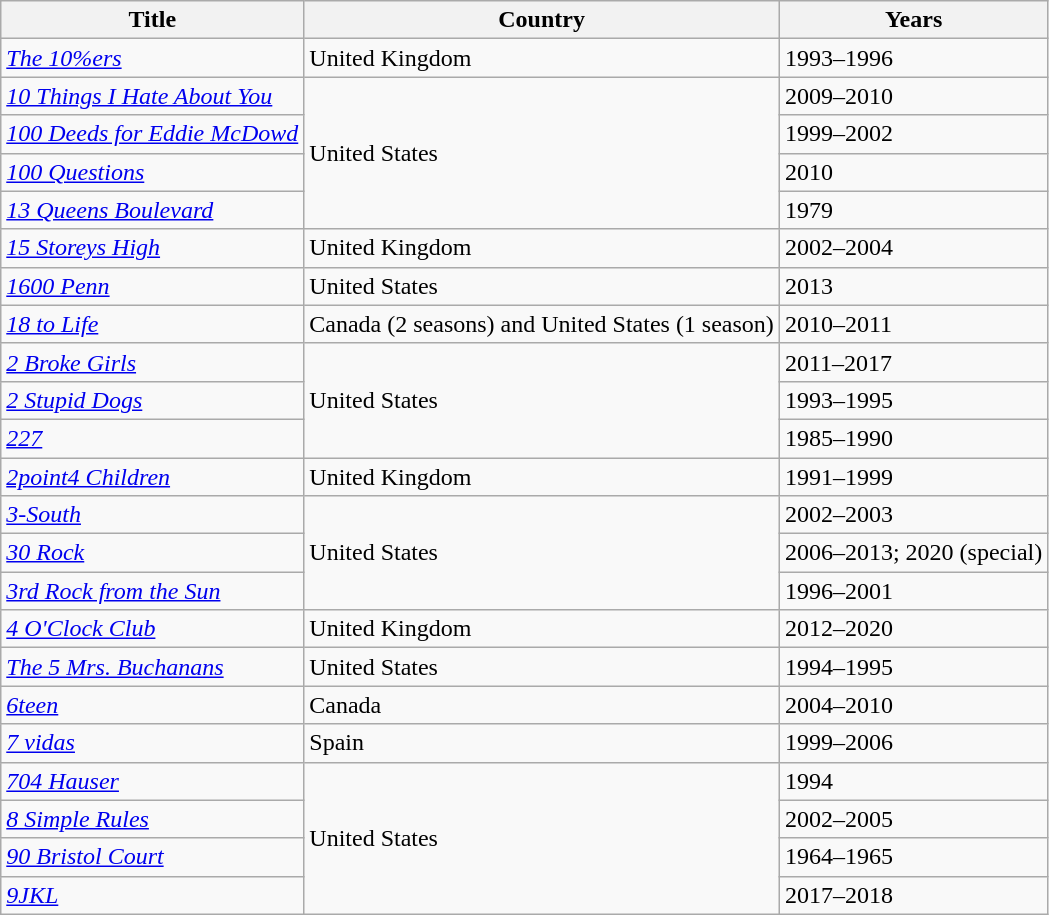<table class="wikitable sortable">
<tr>
<th>Title</th>
<th>Country</th>
<th>Years</th>
</tr>
<tr>
<td><em><a href='#'>The 10%ers</a></em></td>
<td>United Kingdom</td>
<td>1993–1996</td>
</tr>
<tr>
<td><em><a href='#'>10 Things I Hate About You</a></em></td>
<td rowspan=4>United States</td>
<td>2009–2010</td>
</tr>
<tr>
<td><em><a href='#'>100 Deeds for Eddie McDowd</a></em></td>
<td>1999–2002</td>
</tr>
<tr>
<td><em><a href='#'>100 Questions</a></em></td>
<td>2010</td>
</tr>
<tr>
<td><em><a href='#'>13 Queens Boulevard</a></em></td>
<td>1979</td>
</tr>
<tr>
<td><em><a href='#'>15 Storeys High</a></em></td>
<td>United Kingdom</td>
<td>2002–2004</td>
</tr>
<tr>
<td><em><a href='#'>1600 Penn</a></em></td>
<td>United States</td>
<td>2013</td>
</tr>
<tr>
<td><em><a href='#'>18 to Life</a></em></td>
<td>Canada (2 seasons) and United States (1 season)</td>
<td>2010–2011</td>
</tr>
<tr>
<td><em><a href='#'>2 Broke Girls</a></em></td>
<td rowspan=3>United States</td>
<td>2011–2017</td>
</tr>
<tr>
<td><em><a href='#'>2 Stupid Dogs</a></em></td>
<td>1993–1995</td>
</tr>
<tr>
<td><em><a href='#'>227</a></em></td>
<td>1985–1990</td>
</tr>
<tr>
<td><em><a href='#'>2point4 Children</a></em></td>
<td>United Kingdom</td>
<td>1991–1999</td>
</tr>
<tr>
<td><em><a href='#'>3-South</a></em></td>
<td rowspan=3>United States</td>
<td>2002–2003</td>
</tr>
<tr>
<td><em><a href='#'>30 Rock</a></em></td>
<td>2006–2013; 2020 (special)</td>
</tr>
<tr>
<td><em><a href='#'>3rd Rock from the Sun</a></em></td>
<td>1996–2001</td>
</tr>
<tr>
<td><em><a href='#'>4 O'Clock Club</a></em></td>
<td>United Kingdom</td>
<td>2012–2020</td>
</tr>
<tr>
<td><em><a href='#'>The 5 Mrs. Buchanans</a></em></td>
<td>United States</td>
<td>1994–1995</td>
</tr>
<tr>
<td><em><a href='#'>6teen</a></em></td>
<td>Canada</td>
<td>2004–2010</td>
</tr>
<tr>
<td><em><a href='#'>7 vidas</a></em></td>
<td>Spain</td>
<td>1999–2006</td>
</tr>
<tr>
<td><em><a href='#'>704 Hauser</a></em></td>
<td rowspan=4>United States</td>
<td>1994</td>
</tr>
<tr>
<td><em><a href='#'>8 Simple Rules</a></em></td>
<td>2002–2005</td>
</tr>
<tr>
<td><em><a href='#'>90 Bristol Court</a></em></td>
<td>1964–1965</td>
</tr>
<tr>
<td><em><a href='#'>9JKL</a></em></td>
<td>2017–2018</td>
</tr>
</table>
